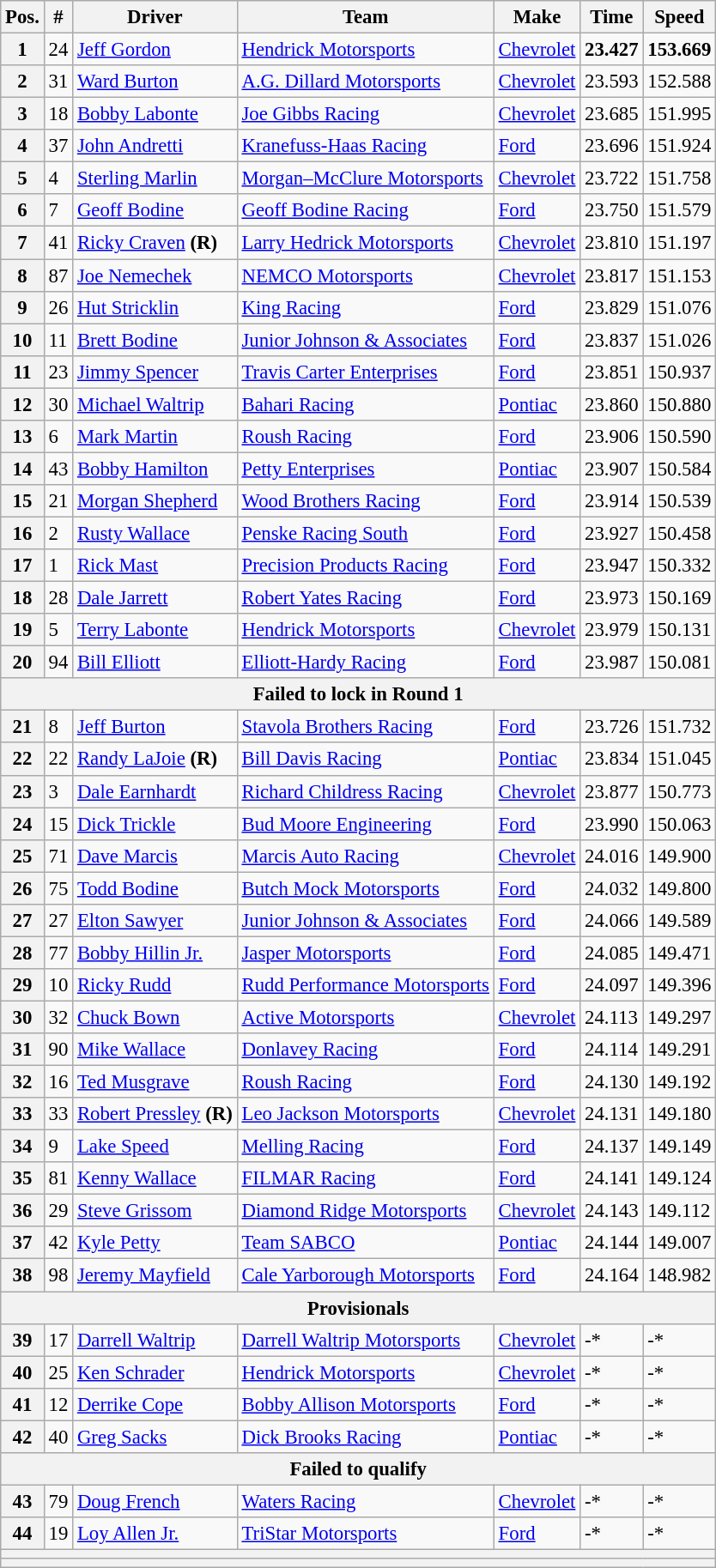<table class="wikitable" style="font-size:95%">
<tr>
<th>Pos.</th>
<th>#</th>
<th>Driver</th>
<th>Team</th>
<th>Make</th>
<th>Time</th>
<th>Speed</th>
</tr>
<tr>
<th>1</th>
<td>24</td>
<td><a href='#'>Jeff Gordon</a></td>
<td><a href='#'>Hendrick Motorsports</a></td>
<td><a href='#'>Chevrolet</a></td>
<td><strong>23.427</strong></td>
<td><strong>153.669</strong></td>
</tr>
<tr>
<th>2</th>
<td>31</td>
<td><a href='#'>Ward Burton</a></td>
<td><a href='#'>A.G. Dillard Motorsports</a></td>
<td><a href='#'>Chevrolet</a></td>
<td>23.593</td>
<td>152.588</td>
</tr>
<tr>
<th>3</th>
<td>18</td>
<td><a href='#'>Bobby Labonte</a></td>
<td><a href='#'>Joe Gibbs Racing</a></td>
<td><a href='#'>Chevrolet</a></td>
<td>23.685</td>
<td>151.995</td>
</tr>
<tr>
<th>4</th>
<td>37</td>
<td><a href='#'>John Andretti</a></td>
<td><a href='#'>Kranefuss-Haas Racing</a></td>
<td><a href='#'>Ford</a></td>
<td>23.696</td>
<td>151.924</td>
</tr>
<tr>
<th>5</th>
<td>4</td>
<td><a href='#'>Sterling Marlin</a></td>
<td><a href='#'>Morgan–McClure Motorsports</a></td>
<td><a href='#'>Chevrolet</a></td>
<td>23.722</td>
<td>151.758</td>
</tr>
<tr>
<th>6</th>
<td>7</td>
<td><a href='#'>Geoff Bodine</a></td>
<td><a href='#'>Geoff Bodine Racing</a></td>
<td><a href='#'>Ford</a></td>
<td>23.750</td>
<td>151.579</td>
</tr>
<tr>
<th>7</th>
<td>41</td>
<td><a href='#'>Ricky Craven</a> <strong>(R)</strong></td>
<td><a href='#'>Larry Hedrick Motorsports</a></td>
<td><a href='#'>Chevrolet</a></td>
<td>23.810</td>
<td>151.197</td>
</tr>
<tr>
<th>8</th>
<td>87</td>
<td><a href='#'>Joe Nemechek</a></td>
<td><a href='#'>NEMCO Motorsports</a></td>
<td><a href='#'>Chevrolet</a></td>
<td>23.817</td>
<td>151.153</td>
</tr>
<tr>
<th>9</th>
<td>26</td>
<td><a href='#'>Hut Stricklin</a></td>
<td><a href='#'>King Racing</a></td>
<td><a href='#'>Ford</a></td>
<td>23.829</td>
<td>151.076</td>
</tr>
<tr>
<th>10</th>
<td>11</td>
<td><a href='#'>Brett Bodine</a></td>
<td><a href='#'>Junior Johnson & Associates</a></td>
<td><a href='#'>Ford</a></td>
<td>23.837</td>
<td>151.026</td>
</tr>
<tr>
<th>11</th>
<td>23</td>
<td><a href='#'>Jimmy Spencer</a></td>
<td><a href='#'>Travis Carter Enterprises</a></td>
<td><a href='#'>Ford</a></td>
<td>23.851</td>
<td>150.937</td>
</tr>
<tr>
<th>12</th>
<td>30</td>
<td><a href='#'>Michael Waltrip</a></td>
<td><a href='#'>Bahari Racing</a></td>
<td><a href='#'>Pontiac</a></td>
<td>23.860</td>
<td>150.880</td>
</tr>
<tr>
<th>13</th>
<td>6</td>
<td><a href='#'>Mark Martin</a></td>
<td><a href='#'>Roush Racing</a></td>
<td><a href='#'>Ford</a></td>
<td>23.906</td>
<td>150.590</td>
</tr>
<tr>
<th>14</th>
<td>43</td>
<td><a href='#'>Bobby Hamilton</a></td>
<td><a href='#'>Petty Enterprises</a></td>
<td><a href='#'>Pontiac</a></td>
<td>23.907</td>
<td>150.584</td>
</tr>
<tr>
<th>15</th>
<td>21</td>
<td><a href='#'>Morgan Shepherd</a></td>
<td><a href='#'>Wood Brothers Racing</a></td>
<td><a href='#'>Ford</a></td>
<td>23.914</td>
<td>150.539</td>
</tr>
<tr>
<th>16</th>
<td>2</td>
<td><a href='#'>Rusty Wallace</a></td>
<td><a href='#'>Penske Racing South</a></td>
<td><a href='#'>Ford</a></td>
<td>23.927</td>
<td>150.458</td>
</tr>
<tr>
<th>17</th>
<td>1</td>
<td><a href='#'>Rick Mast</a></td>
<td><a href='#'>Precision Products Racing</a></td>
<td><a href='#'>Ford</a></td>
<td>23.947</td>
<td>150.332</td>
</tr>
<tr>
<th>18</th>
<td>28</td>
<td><a href='#'>Dale Jarrett</a></td>
<td><a href='#'>Robert Yates Racing</a></td>
<td><a href='#'>Ford</a></td>
<td>23.973</td>
<td>150.169</td>
</tr>
<tr>
<th>19</th>
<td>5</td>
<td><a href='#'>Terry Labonte</a></td>
<td><a href='#'>Hendrick Motorsports</a></td>
<td><a href='#'>Chevrolet</a></td>
<td>23.979</td>
<td>150.131</td>
</tr>
<tr>
<th>20</th>
<td>94</td>
<td><a href='#'>Bill Elliott</a></td>
<td><a href='#'>Elliott-Hardy Racing</a></td>
<td><a href='#'>Ford</a></td>
<td>23.987</td>
<td>150.081</td>
</tr>
<tr>
<th colspan="7">Failed to lock in Round 1</th>
</tr>
<tr>
<th>21</th>
<td>8</td>
<td><a href='#'>Jeff Burton</a></td>
<td><a href='#'>Stavola Brothers Racing</a></td>
<td><a href='#'>Ford</a></td>
<td>23.726</td>
<td>151.732</td>
</tr>
<tr>
<th>22</th>
<td>22</td>
<td><a href='#'>Randy LaJoie</a> <strong>(R)</strong></td>
<td><a href='#'>Bill Davis Racing</a></td>
<td><a href='#'>Pontiac</a></td>
<td>23.834</td>
<td>151.045</td>
</tr>
<tr>
<th>23</th>
<td>3</td>
<td><a href='#'>Dale Earnhardt</a></td>
<td><a href='#'>Richard Childress Racing</a></td>
<td><a href='#'>Chevrolet</a></td>
<td>23.877</td>
<td>150.773</td>
</tr>
<tr>
<th>24</th>
<td>15</td>
<td><a href='#'>Dick Trickle</a></td>
<td><a href='#'>Bud Moore Engineering</a></td>
<td><a href='#'>Ford</a></td>
<td>23.990</td>
<td>150.063</td>
</tr>
<tr>
<th>25</th>
<td>71</td>
<td><a href='#'>Dave Marcis</a></td>
<td><a href='#'>Marcis Auto Racing</a></td>
<td><a href='#'>Chevrolet</a></td>
<td>24.016</td>
<td>149.900</td>
</tr>
<tr>
<th>26</th>
<td>75</td>
<td><a href='#'>Todd Bodine</a></td>
<td><a href='#'>Butch Mock Motorsports</a></td>
<td><a href='#'>Ford</a></td>
<td>24.032</td>
<td>149.800</td>
</tr>
<tr>
<th>27</th>
<td>27</td>
<td><a href='#'>Elton Sawyer</a></td>
<td><a href='#'>Junior Johnson & Associates</a></td>
<td><a href='#'>Ford</a></td>
<td>24.066</td>
<td>149.589</td>
</tr>
<tr>
<th>28</th>
<td>77</td>
<td><a href='#'>Bobby Hillin Jr.</a></td>
<td><a href='#'>Jasper Motorsports</a></td>
<td><a href='#'>Ford</a></td>
<td>24.085</td>
<td>149.471</td>
</tr>
<tr>
<th>29</th>
<td>10</td>
<td><a href='#'>Ricky Rudd</a></td>
<td><a href='#'>Rudd Performance Motorsports</a></td>
<td><a href='#'>Ford</a></td>
<td>24.097</td>
<td>149.396</td>
</tr>
<tr>
<th>30</th>
<td>32</td>
<td><a href='#'>Chuck Bown</a></td>
<td><a href='#'>Active Motorsports</a></td>
<td><a href='#'>Chevrolet</a></td>
<td>24.113</td>
<td>149.297</td>
</tr>
<tr>
<th>31</th>
<td>90</td>
<td><a href='#'>Mike Wallace</a></td>
<td><a href='#'>Donlavey Racing</a></td>
<td><a href='#'>Ford</a></td>
<td>24.114</td>
<td>149.291</td>
</tr>
<tr>
<th>32</th>
<td>16</td>
<td><a href='#'>Ted Musgrave</a></td>
<td><a href='#'>Roush Racing</a></td>
<td><a href='#'>Ford</a></td>
<td>24.130</td>
<td>149.192</td>
</tr>
<tr>
<th>33</th>
<td>33</td>
<td><a href='#'>Robert Pressley</a> <strong>(R)</strong></td>
<td><a href='#'>Leo Jackson Motorsports</a></td>
<td><a href='#'>Chevrolet</a></td>
<td>24.131</td>
<td>149.180</td>
</tr>
<tr>
<th>34</th>
<td>9</td>
<td><a href='#'>Lake Speed</a></td>
<td><a href='#'>Melling Racing</a></td>
<td><a href='#'>Ford</a></td>
<td>24.137</td>
<td>149.149</td>
</tr>
<tr>
<th>35</th>
<td>81</td>
<td><a href='#'>Kenny Wallace</a></td>
<td><a href='#'>FILMAR Racing</a></td>
<td><a href='#'>Ford</a></td>
<td>24.141</td>
<td>149.124</td>
</tr>
<tr>
<th>36</th>
<td>29</td>
<td><a href='#'>Steve Grissom</a></td>
<td><a href='#'>Diamond Ridge Motorsports</a></td>
<td><a href='#'>Chevrolet</a></td>
<td>24.143</td>
<td>149.112</td>
</tr>
<tr>
<th>37</th>
<td>42</td>
<td><a href='#'>Kyle Petty</a></td>
<td><a href='#'>Team SABCO</a></td>
<td><a href='#'>Pontiac</a></td>
<td>24.144</td>
<td>149.007</td>
</tr>
<tr>
<th>38</th>
<td>98</td>
<td><a href='#'>Jeremy Mayfield</a></td>
<td><a href='#'>Cale Yarborough Motorsports</a></td>
<td><a href='#'>Ford</a></td>
<td>24.164</td>
<td>148.982</td>
</tr>
<tr>
<th colspan="7">Provisionals</th>
</tr>
<tr>
<th>39</th>
<td>17</td>
<td><a href='#'>Darrell Waltrip</a></td>
<td><a href='#'>Darrell Waltrip Motorsports</a></td>
<td><a href='#'>Chevrolet</a></td>
<td>-*</td>
<td>-*</td>
</tr>
<tr>
<th>40</th>
<td>25</td>
<td><a href='#'>Ken Schrader</a></td>
<td><a href='#'>Hendrick Motorsports</a></td>
<td><a href='#'>Chevrolet</a></td>
<td>-*</td>
<td>-*</td>
</tr>
<tr>
<th>41</th>
<td>12</td>
<td><a href='#'>Derrike Cope</a></td>
<td><a href='#'>Bobby Allison Motorsports</a></td>
<td><a href='#'>Ford</a></td>
<td>-*</td>
<td>-*</td>
</tr>
<tr>
<th>42</th>
<td>40</td>
<td><a href='#'>Greg Sacks</a></td>
<td><a href='#'>Dick Brooks Racing</a></td>
<td><a href='#'>Pontiac</a></td>
<td>-*</td>
<td>-*</td>
</tr>
<tr>
<th colspan="7">Failed to qualify</th>
</tr>
<tr>
<th>43</th>
<td>79</td>
<td><a href='#'>Doug French</a></td>
<td><a href='#'>Waters Racing</a></td>
<td><a href='#'>Chevrolet</a></td>
<td>-*</td>
<td>-*</td>
</tr>
<tr>
<th>44</th>
<td>19</td>
<td><a href='#'>Loy Allen Jr.</a></td>
<td><a href='#'>TriStar Motorsports</a></td>
<td><a href='#'>Ford</a></td>
<td>-*</td>
<td>-*</td>
</tr>
<tr>
<th colspan="7"></th>
</tr>
<tr>
<th colspan="7"></th>
</tr>
</table>
